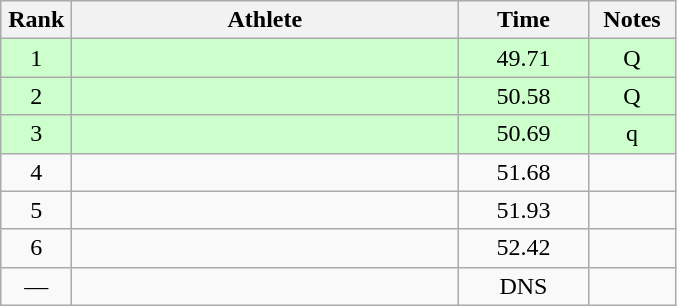<table class="wikitable" style="text-align:center">
<tr>
<th width=40>Rank</th>
<th width=250>Athlete</th>
<th width=80>Time</th>
<th width=50>Notes</th>
</tr>
<tr bgcolor=ccffcc>
<td>1</td>
<td align=left></td>
<td>49.71</td>
<td>Q</td>
</tr>
<tr bgcolor=ccffcc>
<td>2</td>
<td align=left></td>
<td>50.58</td>
<td>Q</td>
</tr>
<tr bgcolor=ccffcc>
<td>3</td>
<td align=left></td>
<td>50.69</td>
<td>q</td>
</tr>
<tr>
<td>4</td>
<td align=left></td>
<td>51.68</td>
<td></td>
</tr>
<tr>
<td>5</td>
<td align=left></td>
<td>51.93</td>
<td></td>
</tr>
<tr>
<td>6</td>
<td align=left></td>
<td>52.42</td>
<td></td>
</tr>
<tr>
<td>—</td>
<td align=left></td>
<td>DNS</td>
<td></td>
</tr>
</table>
